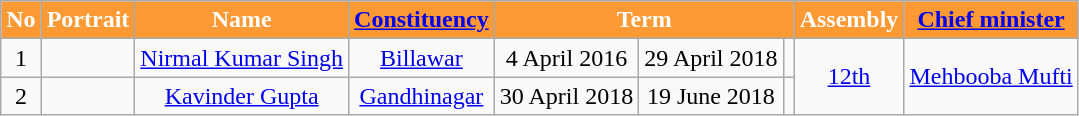<table class="wikitable">
<tr>
<th style="background-color:#FF9933; color:white">No</th>
<th style="background-color:#FF9933; color:white">Portrait</th>
<th style="background-color:#FF9933; color:white">Name</th>
<th style="background-color:#FF9933; color:white"><a href='#'>Constituency</a></th>
<th colspan="3" style="background-color:#FF9933; color:white">Term</th>
<th style="background-color:#FF9933; color:white">Assembly</th>
<th style="background-color:#FF9933; color:white"><a href='#'>Chief minister</a></th>
</tr>
<tr style="text-align:center;">
<td>1</td>
<td></td>
<td><a href='#'>Nirmal Kumar Singh</a></td>
<td><a href='#'>Billawar</a></td>
<td>4 April 2016</td>
<td>29 April 2018</td>
<td></td>
<td rowspan="2"><a href='#'>12th</a></td>
<td rowspan="2"><a href='#'>Mehbooba Mufti</a></td>
</tr>
<tr style="text-align:center;">
<td>2</td>
<td></td>
<td><a href='#'>Kavinder Gupta</a></td>
<td><a href='#'>Gandhinagar</a></td>
<td>30 April 2018</td>
<td>19 June 2018</td>
<td></td>
</tr>
</table>
